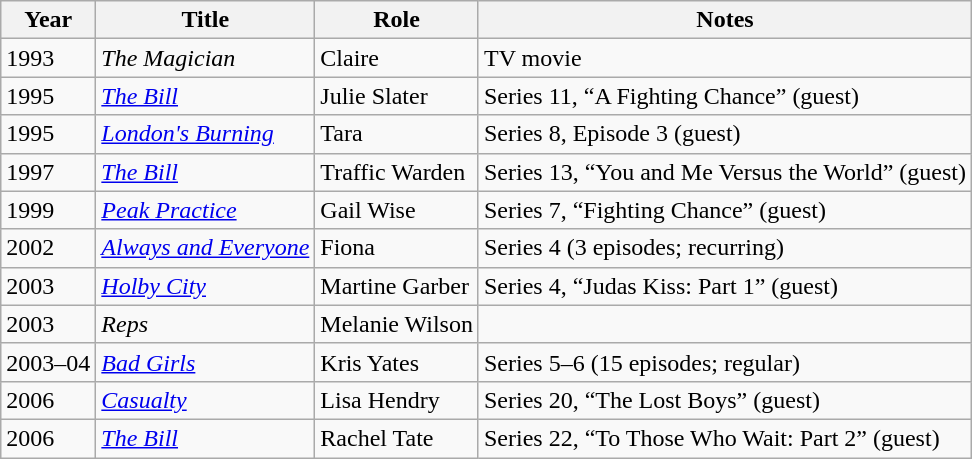<table class="wikitable">
<tr>
<th>Year</th>
<th>Title</th>
<th>Role</th>
<th>Notes</th>
</tr>
<tr>
<td>1993</td>
<td><em>The Magician</em></td>
<td>Claire</td>
<td>TV movie</td>
</tr>
<tr>
<td>1995</td>
<td><em><a href='#'>The Bill</a></em></td>
<td>Julie Slater</td>
<td>Series 11, “A Fighting Chance” (guest)</td>
</tr>
<tr>
<td>1995</td>
<td><em><a href='#'>London's Burning</a></em></td>
<td>Tara</td>
<td>Series 8, Episode 3 (guest)</td>
</tr>
<tr>
<td>1997</td>
<td><em><a href='#'>The Bill</a></em></td>
<td>Traffic Warden</td>
<td>Series 13, “You and Me Versus the World” (guest)</td>
</tr>
<tr>
<td>1999</td>
<td><em><a href='#'>Peak Practice</a></em></td>
<td>Gail Wise</td>
<td>Series 7, “Fighting Chance” (guest)</td>
</tr>
<tr>
<td>2002</td>
<td><em><a href='#'>Always and Everyone</a></em></td>
<td>Fiona</td>
<td>Series 4 (3 episodes; recurring)</td>
</tr>
<tr>
<td>2003</td>
<td><em><a href='#'>Holby City</a></em></td>
<td>Martine Garber</td>
<td>Series 4, “Judas Kiss: Part 1” (guest)</td>
</tr>
<tr>
<td>2003</td>
<td><em>Reps</em></td>
<td>Melanie Wilson</td>
<td></td>
</tr>
<tr>
<td>2003–04</td>
<td><em><a href='#'>Bad Girls</a></em></td>
<td>Kris Yates</td>
<td>Series 5–6 (15 episodes; regular)</td>
</tr>
<tr>
<td>2006</td>
<td><em><a href='#'>Casualty</a></em></td>
<td>Lisa Hendry</td>
<td>Series 20, “The Lost Boys” (guest)</td>
</tr>
<tr>
<td>2006</td>
<td><em><a href='#'>The Bill</a></em></td>
<td>Rachel Tate</td>
<td>Series 22, “To Those Who Wait: Part 2” (guest)</td>
</tr>
</table>
